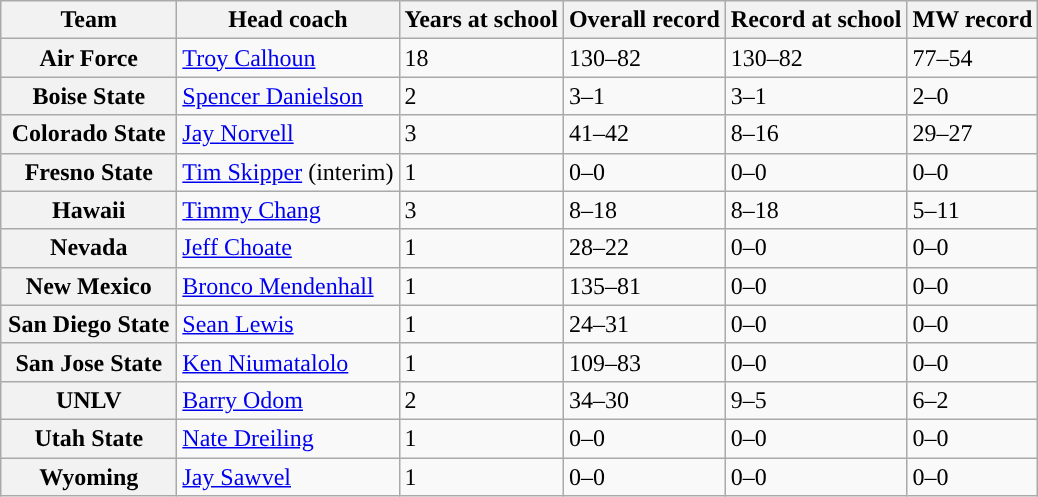<table class="wikitable sortable" style "text-align:center">
<tr>
<th style="width:110px;">Team</th>
<th>Head coach</th>
<th>Years at school</th>
<th>Overall record</th>
<th>Record at school</th>
<th>MW record</th>
</tr>
<tr>
<th>Air Force</th>
<td><a href='#'>Troy Calhoun</a></td>
<td>18</td>
<td>130–82</td>
<td>130–82</td>
<td>77–54</td>
</tr>
<tr>
<th>Boise State</th>
<td><a href='#'>Spencer Danielson</a></td>
<td>2</td>
<td>3–1</td>
<td>3–1</td>
<td>2–0</td>
</tr>
<tr>
<th>Colorado State</th>
<td><a href='#'>Jay Norvell</a></td>
<td>3</td>
<td>41–42</td>
<td>8–16</td>
<td>29–27</td>
</tr>
<tr>
<th>Fresno State</th>
<td><a href='#'>Tim Skipper</a> (interim)</td>
<td>1</td>
<td>0–0</td>
<td>0–0</td>
<td>0–0</td>
</tr>
<tr>
<th>Hawaii</th>
<td><a href='#'>Timmy Chang</a></td>
<td>3</td>
<td>8–18</td>
<td>8–18</td>
<td>5–11</td>
</tr>
<tr>
<th>Nevada</th>
<td><a href='#'>Jeff Choate</a></td>
<td>1</td>
<td>28–22</td>
<td>0–0</td>
<td>0–0</td>
</tr>
<tr>
<th>New Mexico</th>
<td><a href='#'>Bronco Mendenhall</a></td>
<td>1</td>
<td>135–81</td>
<td>0–0</td>
<td>0–0</td>
</tr>
<tr>
<th>San Diego State</th>
<td><a href='#'>Sean Lewis</a></td>
<td>1</td>
<td>24–31</td>
<td>0–0</td>
<td>0–0</td>
</tr>
<tr>
<th>San Jose State</th>
<td><a href='#'>Ken Niumatalolo</a></td>
<td>1</td>
<td>109–83</td>
<td>0–0</td>
<td>0–0</td>
</tr>
<tr>
<th>UNLV</th>
<td><a href='#'>Barry Odom</a></td>
<td>2</td>
<td>34–30</td>
<td>9–5</td>
<td>6–2</td>
</tr>
<tr>
<th>Utah State</th>
<td><a href='#'>Nate Dreiling</a></td>
<td>1</td>
<td>0–0</td>
<td>0–0</td>
<td>0–0</td>
</tr>
<tr>
<th>Wyoming</th>
<td><a href='#'>Jay Sawvel</a></td>
<td>1</td>
<td>0–0</td>
<td>0–0</td>
<td>0–0</td>
</tr>
</table>
